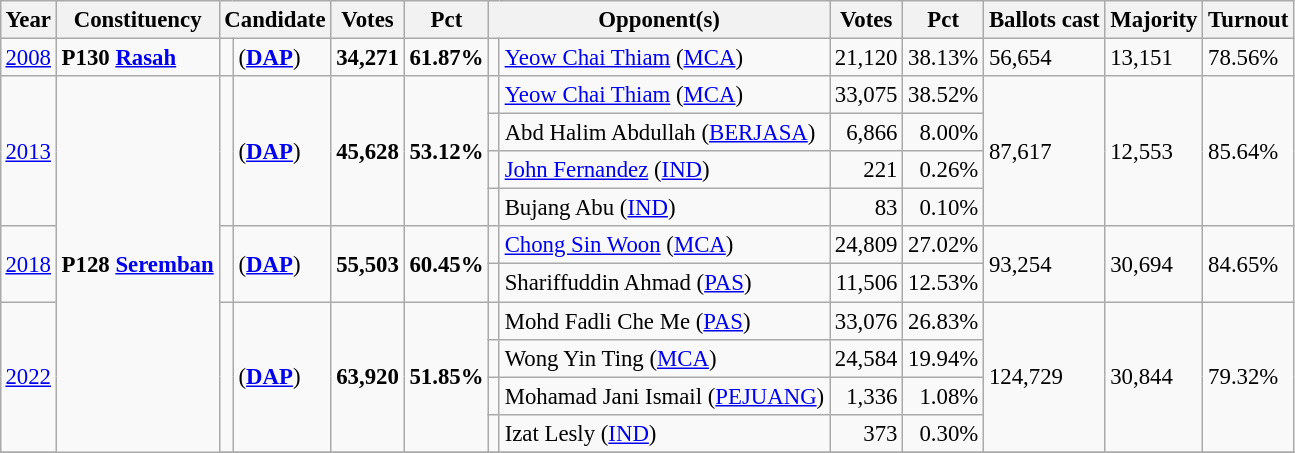<table class="wikitable" style="margin:0.5em ; font-size:95%">
<tr>
<th>Year</th>
<th>Constituency</th>
<th colspan=2>Candidate</th>
<th>Votes</th>
<th>Pct</th>
<th colspan=2>Opponent(s)</th>
<th>Votes</th>
<th>Pct</th>
<th>Ballots cast</th>
<th>Majority</th>
<th>Turnout</th>
</tr>
<tr>
<td><a href='#'>2008</a></td>
<td><strong>P130 <a href='#'>Rasah</a></strong></td>
<td></td>
<td> (<a href='#'><strong>DAP</strong></a>)</td>
<td align="right"><strong>34,271</strong></td>
<td><strong>61.87%</strong></td>
<td></td>
<td><a href='#'>Yeow Chai Thiam</a> (<a href='#'>MCA</a>)</td>
<td align="right">21,120</td>
<td>38.13%</td>
<td>56,654</td>
<td>13,151</td>
<td>78.56%</td>
</tr>
<tr>
<td rowspan=4><a href='#'>2013</a></td>
<td rowspan=11><strong>P128 <a href='#'>Seremban</a></strong></td>
<td rowspan=4 ></td>
<td rowspan=4> (<a href='#'><strong>DAP</strong></a>)</td>
<td rowspan=4 align="right"><strong>45,628</strong></td>
<td rowspan=4><strong>53.12%</strong></td>
<td></td>
<td><a href='#'>Yeow Chai Thiam</a> (<a href='#'>MCA</a>)</td>
<td align="right">33,075</td>
<td>38.52%</td>
<td rowspan=4>87,617</td>
<td rowspan=4>12,553</td>
<td rowspan=4>85.64%</td>
</tr>
<tr>
<td bgcolor=></td>
<td>Abd Halim Abdullah (<a href='#'>BERJASA</a>)</td>
<td align="right">6,866</td>
<td align=right>8.00%</td>
</tr>
<tr>
<td></td>
<td><a href='#'>John Fernandez</a> (<a href='#'>IND</a>)</td>
<td align="right">221</td>
<td align=right>0.26%</td>
</tr>
<tr>
<td></td>
<td>Bujang Abu (<a href='#'>IND</a>)</td>
<td align="right">83</td>
<td align=right>0.10%</td>
</tr>
<tr>
<td rowspan=2><a href='#'>2018</a></td>
<td rowspan=2 ></td>
<td rowspan=2> (<a href='#'><strong>DAP</strong></a>)</td>
<td rowspan=2 align="right"><strong>55,503</strong></td>
<td rowspan=2><strong>60.45%</strong></td>
<td></td>
<td><a href='#'>Chong Sin Woon</a> (<a href='#'>MCA</a>)</td>
<td align="right">24,809</td>
<td>27.02%</td>
<td rowspan=2>93,254</td>
<td rowspan=2>30,694</td>
<td rowspan=2>84.65%</td>
</tr>
<tr>
<td></td>
<td>Shariffuddin Ahmad (<a href='#'>PAS</a>)</td>
<td align="right">11,506</td>
<td>12.53%</td>
</tr>
<tr>
<td rowspan=4><a href='#'>2022</a></td>
<td rowspan=4 ></td>
<td rowspan=4> (<a href='#'><strong>DAP</strong></a>)</td>
<td rowspan=4 align="right"><strong>63,920</strong></td>
<td rowspan=4><strong>51.85%</strong></td>
<td bgcolor=></td>
<td>Mohd Fadli Che Me (<a href='#'>PAS</a>)</td>
<td align="right">33,076</td>
<td>26.83%</td>
<td rowspan=4>124,729</td>
<td rowspan=4>30,844</td>
<td rowspan=4>79.32%</td>
</tr>
<tr>
<td></td>
<td>Wong Yin Ting (<a href='#'>MCA</a>)</td>
<td align="right">24,584</td>
<td>19.94%</td>
</tr>
<tr>
<td bgcolor=></td>
<td>Mohamad Jani Ismail (<a href='#'>PEJUANG</a>)</td>
<td align="right">1,336</td>
<td align="right">1.08%</td>
</tr>
<tr>
<td></td>
<td>Izat Lesly (<a href='#'>IND</a>)</td>
<td align="right">373</td>
<td align="right">0.30%</td>
</tr>
<tr>
</tr>
</table>
